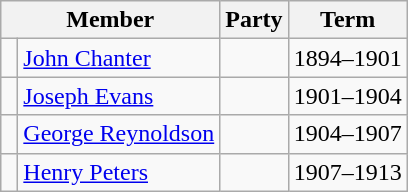<table class="wikitable">
<tr>
<th colspan="2">Member</th>
<th>Party</th>
<th>Term</th>
</tr>
<tr>
<td> </td>
<td><a href='#'>John Chanter</a></td>
<td></td>
<td>1894–1901</td>
</tr>
<tr>
<td> </td>
<td><a href='#'>Joseph Evans</a></td>
<td></td>
<td>1901–1904</td>
</tr>
<tr>
<td> </td>
<td><a href='#'>George Reynoldson</a></td>
<td></td>
<td>1904–1907</td>
</tr>
<tr>
<td> </td>
<td><a href='#'>Henry Peters</a></td>
<td></td>
<td>1907–1913</td>
</tr>
</table>
